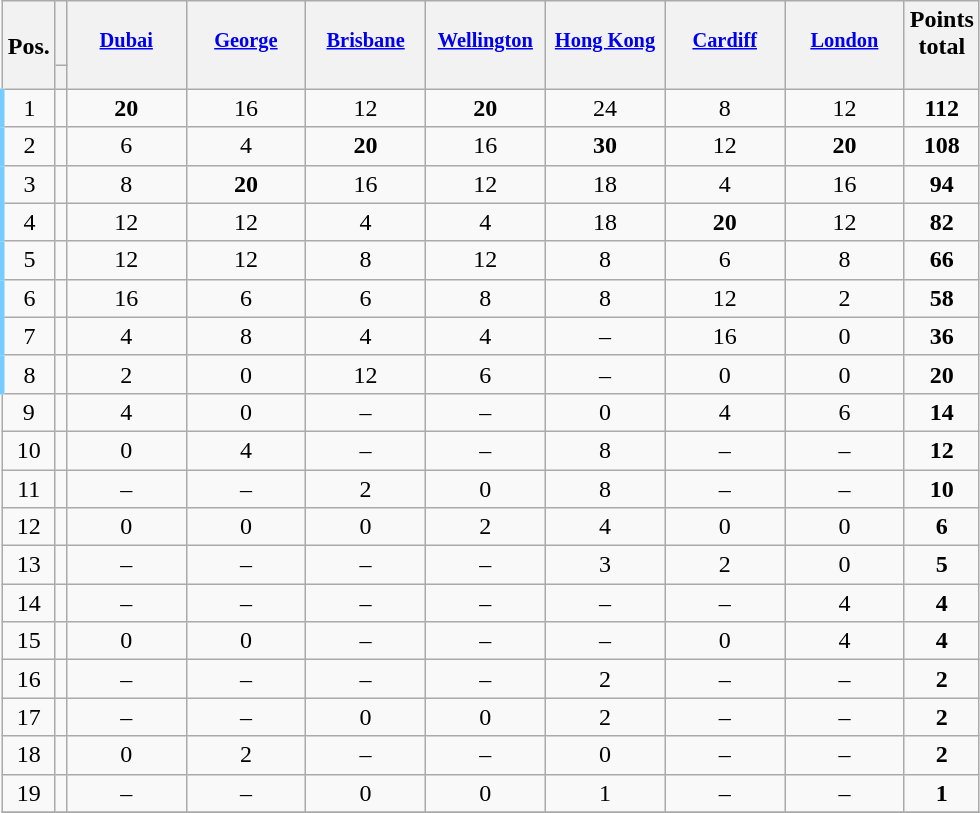<table class="wikitable sortable" style="text-align:center;">
<tr>
<th style="border-bottom:1px solid transparent;"><br>Pos.</th>
<th></th>
<th style="vertical-align:top;width:5.5em;border-bottom:1px solid transparent;padding:2px;font-size:85%;"><br><a href='#'>Dubai</a></th>
<th style="vertical-align:top;width:5.5em;border-bottom:1px solid transparent;padding:2px;font-size:85%;"><br><a href='#'>George</a></th>
<th style="vertical-align:top;width:5.5em;border-bottom:1px solid transparent;padding:2px;font-size:85%;"><br><a href='#'>Brisbane</a></th>
<th style="vertical-align:top;width:5.5em;border-bottom:1px solid transparent;padding:2px;font-size:85%;"><br><a href='#'>Wellington</a></th>
<th style="vertical-align:top;width:5.5em;border-bottom:1px solid transparent;padding:2px;font-size:85%;"><br><a href='#'>Hong Kong</a></th>
<th style="vertical-align:top;width:5.5em;border-bottom:1px solid transparent;padding:2px;font-size:85%;"><br><a href='#'>Cardiff</a></th>
<th style="vertical-align:top;width:5.5em;border-bottom:1px solid transparent;padding:2px;font-size:85%;"><br><a href='#'>London</a></th>
<th style="border-bottom:1px solid transparent;">Points<br>total</th>
</tr>
<tr style="line-height:8px;">
<th style="border-top:1px solid transparent;"> </th>
<th style="border-top:1px solid transparent;"></th>
<th data-sort-type="number" style="border-top:1px solid transparent;"></th>
<th data-sort-type="number" style="border-top:1px solid transparent;"></th>
<th data-sort-type="number" style="border-top:1px solid transparent;"></th>
<th data-sort-type="number" style="border-top:1px solid transparent;"></th>
<th data-sort-type="number" style="border-top:1px solid transparent;"></th>
<th data-sort-type="number" style="border-top:1px solid transparent;"></th>
<th data-sort-type="number" style="border-top:1px solid transparent;"></th>
<th data-sort-type="number" style="border-top:1px solid transparent;"> </th>
</tr>
<tr>
<td style="border-left:3px solid #7cf;">1</td>
<td align=left></td>
<td><strong>20</strong></td>
<td>16</td>
<td>12</td>
<td><strong>20</strong></td>
<td>24</td>
<td>8</td>
<td>12</td>
<td><strong>112</strong></td>
</tr>
<tr>
<td style="border-left:3px solid #7cf;">2</td>
<td align=left></td>
<td>6</td>
<td>4</td>
<td><strong>20</strong></td>
<td>16</td>
<td><strong>30</strong></td>
<td>12</td>
<td><strong>20</strong></td>
<td><strong>108</strong></td>
</tr>
<tr>
<td style="border-left:3px solid #7cf;">3</td>
<td align=left></td>
<td>8</td>
<td><strong>20</strong></td>
<td>16</td>
<td>12</td>
<td>18</td>
<td>4</td>
<td>16</td>
<td><strong>94</strong></td>
</tr>
<tr>
<td style="border-left:3px solid #7cf;">4</td>
<td align=left></td>
<td>12</td>
<td>12</td>
<td>4</td>
<td>4</td>
<td>18</td>
<td><strong>20</strong></td>
<td>12</td>
<td><strong>82</strong></td>
</tr>
<tr>
<td style="border-left:3px solid #7cf;">5</td>
<td align=left></td>
<td>12</td>
<td>12</td>
<td>8</td>
<td>12</td>
<td>8</td>
<td>6</td>
<td>8</td>
<td><strong>66</strong></td>
</tr>
<tr>
<td style="border-left:3px solid #7cf;">6</td>
<td align=left></td>
<td>16</td>
<td>6</td>
<td>6</td>
<td>8</td>
<td>8</td>
<td>12</td>
<td>2</td>
<td><strong>58</strong></td>
</tr>
<tr>
<td style="border-left:3px solid #7cf;">7</td>
<td align=left></td>
<td>4</td>
<td>8</td>
<td>4</td>
<td>4</td>
<td>–</td>
<td>16</td>
<td>0</td>
<td><strong>36</strong></td>
</tr>
<tr>
<td style="border-left:3px solid #7cf;">8</td>
<td align=left></td>
<td>2</td>
<td>0</td>
<td>12</td>
<td>6</td>
<td>–</td>
<td>0</td>
<td>0</td>
<td><strong>20</strong></td>
</tr>
<tr>
<td>9</td>
<td align=left></td>
<td>4</td>
<td>0</td>
<td>–</td>
<td>–</td>
<td>0</td>
<td>4</td>
<td>6</td>
<td><strong>14</strong></td>
</tr>
<tr>
<td>10</td>
<td align=left></td>
<td>0</td>
<td>4</td>
<td>–</td>
<td>–</td>
<td>8</td>
<td>–</td>
<td>–</td>
<td><strong>12</strong></td>
</tr>
<tr>
<td>11</td>
<td align=left></td>
<td>–</td>
<td>–</td>
<td>2</td>
<td>0</td>
<td>8</td>
<td>–</td>
<td>–</td>
<td><strong>10</strong></td>
</tr>
<tr>
<td>12</td>
<td align=left></td>
<td>0</td>
<td>0</td>
<td>0</td>
<td>2</td>
<td>4</td>
<td>0</td>
<td>0</td>
<td><strong>6</strong></td>
</tr>
<tr>
<td>13</td>
<td align=left></td>
<td>–</td>
<td>–</td>
<td>–</td>
<td>–</td>
<td>3</td>
<td>2</td>
<td>0</td>
<td><strong>5</strong></td>
</tr>
<tr>
<td>14</td>
<td align=left></td>
<td>–</td>
<td>–</td>
<td>–</td>
<td>–</td>
<td>–</td>
<td>–</td>
<td>4</td>
<td><strong>4</strong></td>
</tr>
<tr>
<td>15</td>
<td align=left></td>
<td>0</td>
<td>0</td>
<td>–</td>
<td>–</td>
<td>–</td>
<td>0</td>
<td>4</td>
<td><strong>4</strong></td>
</tr>
<tr>
<td>16</td>
<td align=left></td>
<td>–</td>
<td>–</td>
<td>–</td>
<td>–</td>
<td>2</td>
<td>–</td>
<td>–</td>
<td><strong>2</strong></td>
</tr>
<tr>
<td>17</td>
<td align=left></td>
<td>–</td>
<td>–</td>
<td>0</td>
<td>0</td>
<td>2</td>
<td>–</td>
<td>–</td>
<td><strong>2</strong></td>
</tr>
<tr>
<td>18</td>
<td align=left></td>
<td>0</td>
<td>2</td>
<td>–</td>
<td>–</td>
<td>0</td>
<td>–</td>
<td>–</td>
<td><strong>2</strong></td>
</tr>
<tr>
<td>19</td>
<td align=left></td>
<td>–</td>
<td>–</td>
<td>0</td>
<td>0</td>
<td>1</td>
<td>–</td>
<td>–</td>
<td><strong>1</strong></td>
</tr>
<tr>
</tr>
</table>
